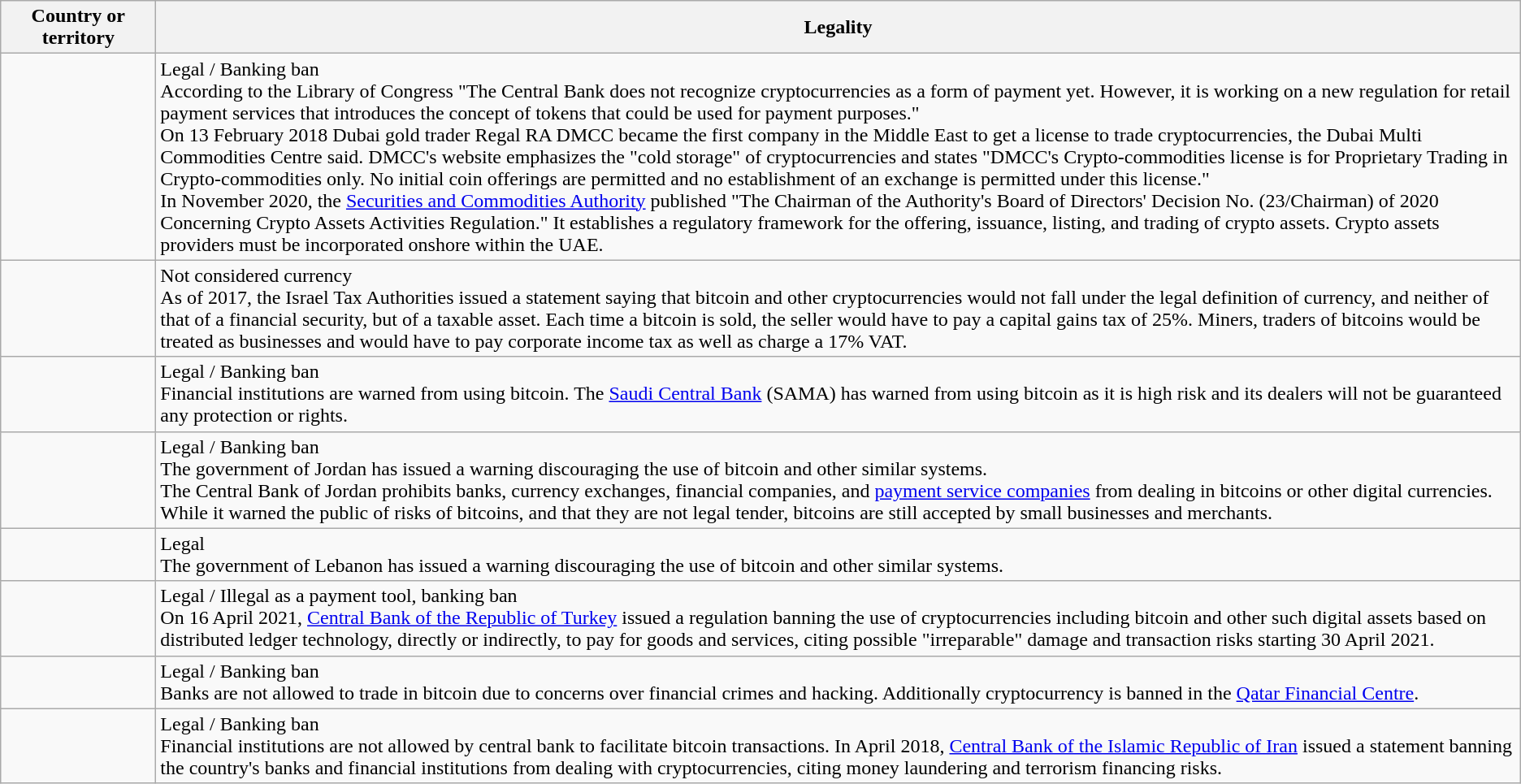<table class="wikitable sortable" style="text-align:left">
<tr>
<th style="width:120px;"><strong>Country or territory</strong></th>
<th><strong>Legality</strong></th>
</tr>
<tr>
<td></td>
<td> Legal /  Banking ban<br>According to the Library of Congress "The Central Bank does not recognize cryptocurrencies as a form of payment yet. However, it is working on a new regulation for retail payment services that introduces the concept of tokens that could be used for payment purposes."<br>On 13 February 2018 Dubai gold trader Regal RA DMCC became the first company in the Middle East to get a license to trade cryptocurrencies, the Dubai Multi Commodities Centre said. DMCC's website emphasizes the "cold storage" of cryptocurrencies and states "DMCC's Crypto-commodities license is for Proprietary Trading in Crypto-commodities only.
No initial coin offerings are permitted and no establishment of an exchange is permitted under this license."<br>In November 2020, the <a href='#'>Securities and Commodities Authority</a> published "The Chairman of the Authority's Board of Directors' Decision No. (23/Chairman) of 2020 Concerning Crypto Assets Activities Regulation." It establishes a regulatory framework for the offering, issuance, listing, and trading of crypto assets. Crypto assets providers must be incorporated onshore within the UAE.</td>
</tr>
<tr>
<td></td>
<td> Not considered currency<br>As of 2017, the Israel Tax Authorities issued a statement saying that bitcoin and other cryptocurrencies would not fall under the legal definition of currency, and neither of that of a financial security, but of a taxable asset. Each time a bitcoin is sold, the seller would have to pay a capital gains tax of 25%. Miners, traders of bitcoins would be treated as businesses and would have to pay corporate income tax as well as charge a 17% VAT.</td>
</tr>
<tr>
<td></td>
<td> Legal /  Banking ban<br>Financial institutions are warned from using bitcoin. 
The <a href='#'>Saudi Central Bank</a> (SAMA) has warned from using bitcoin as it is high risk and its dealers will not be guaranteed any protection or rights.</td>
</tr>
<tr>
<td></td>
<td> Legal /  Banking ban<br>The government of Jordan has issued a warning discouraging the use of bitcoin and other similar systems.<br>The Central Bank of Jordan prohibits banks, currency exchanges, financial companies, and <a href='#'>payment service companies</a> from dealing in bitcoins or other digital currencies. While it warned the public of risks of bitcoins, and that they are not legal tender, bitcoins are still accepted by small businesses and merchants.</td>
</tr>
<tr>
<td></td>
<td> Legal<br>The government of Lebanon has issued a warning discouraging the use of bitcoin and other similar systems.</td>
</tr>
<tr>
<td></td>
<td> Legal /  Illegal as a payment tool, banking ban<br>On 16 April 2021, <a href='#'>Central Bank of the Republic of Turkey</a> issued a regulation banning the use of cryptocurrencies including bitcoin and other such digital assets based on distributed ledger technology, directly or indirectly, to pay for goods and services, citing possible "irreparable" damage and transaction risks starting 30 April 2021.</td>
</tr>
<tr>
<td></td>
<td> Legal /  Banking ban<br>Banks are not allowed to trade in bitcoin due to concerns over financial crimes and hacking. Additionally cryptocurrency is banned in the <a href='#'>Qatar Financial Centre</a>.</td>
</tr>
<tr>
<td></td>
<td> Legal /  Banking ban<br>Financial institutions are not allowed by central bank to facilitate bitcoin transactions.
In April 2018, <a href='#'>Central Bank of the Islamic Republic of Iran</a> issued a statement banning the country's banks and financial institutions from dealing with cryptocurrencies, citing money laundering and terrorism financing risks.</td>
</tr>
</table>
